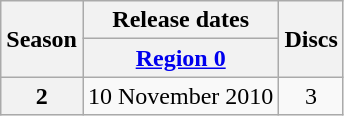<table class="wikitable" style="text-align:center">
<tr>
<th rowspan="2">Season</th>
<th>Release dates</th>
<th rowspan="2">Discs</th>
</tr>
<tr>
<th><a href='#'>Region 0</a></th>
</tr>
<tr>
<th>2</th>
<td>10 November 2010</td>
<td>3</td>
</tr>
</table>
